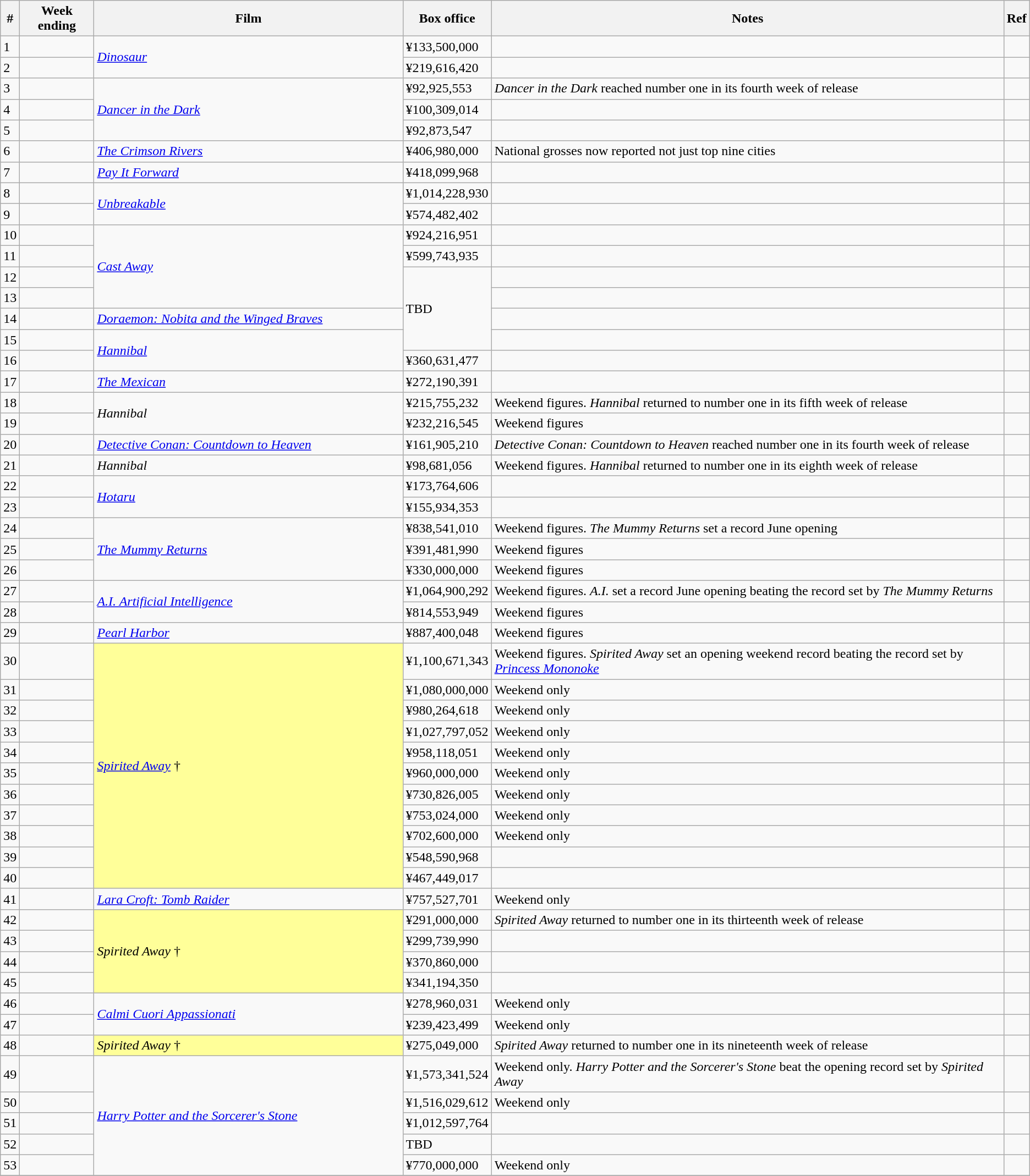<table class="wikitable sortable">
<tr>
<th abbr="Week">#</th>
<th abbr="Date">Week ending</th>
<th width="30%">Film</th>
<th abbr="Box Office">Box office</th>
<th>Notes</th>
<th>Ref</th>
</tr>
<tr>
<td>1</td>
<td></td>
<td rowspan="2"><em><a href='#'>Dinosaur</a></em></td>
<td>¥133,500,000</td>
<td></td>
<td></td>
</tr>
<tr>
<td>2</td>
<td></td>
<td>¥219,616,420</td>
<td></td>
<td></td>
</tr>
<tr>
<td>3</td>
<td></td>
<td rowspan="3"><em><a href='#'>Dancer in the Dark</a></em></td>
<td>¥92,925,553</td>
<td><em>Dancer in the Dark</em> reached number one in its fourth week of release</td>
<td></td>
</tr>
<tr>
<td>4</td>
<td></td>
<td>¥100,309,014</td>
<td></td>
<td></td>
</tr>
<tr>
<td>5</td>
<td></td>
<td>¥92,873,547</td>
<td></td>
<td></td>
</tr>
<tr>
<td>6</td>
<td></td>
<td><em><a href='#'>The Crimson Rivers</a></em></td>
<td>¥406,980,000</td>
<td>National grosses now reported not just top nine cities</td>
<td></td>
</tr>
<tr>
<td>7</td>
<td></td>
<td><em><a href='#'>Pay It Forward</a></em></td>
<td>¥418,099,968</td>
<td></td>
<td></td>
</tr>
<tr>
<td>8</td>
<td></td>
<td rowspan="2"><em><a href='#'>Unbreakable</a></em></td>
<td>¥1,014,228,930</td>
<td></td>
<td></td>
</tr>
<tr>
<td>9</td>
<td></td>
<td>¥574,482,402</td>
<td></td>
<td></td>
</tr>
<tr>
<td>10</td>
<td></td>
<td rowspan="4"><em><a href='#'>Cast Away</a></em></td>
<td>¥924,216,951</td>
<td></td>
<td></td>
</tr>
<tr>
<td>11</td>
<td></td>
<td>¥599,743,935</td>
<td></td>
<td></td>
</tr>
<tr>
<td>12</td>
<td></td>
<td rowspan="4">TBD</td>
<td></td>
<td></td>
</tr>
<tr>
<td>13</td>
<td></td>
<td></td>
<td></td>
</tr>
<tr>
<td>14</td>
<td></td>
<td><em><a href='#'>Doraemon: Nobita and the Winged Braves</a></em></td>
<td></td>
<td></td>
</tr>
<tr>
<td>15</td>
<td></td>
<td rowspan="2"><em><a href='#'>Hannibal</a></em></td>
<td></td>
<td></td>
</tr>
<tr>
<td>16</td>
<td></td>
<td>¥360,631,477</td>
<td></td>
<td></td>
</tr>
<tr>
<td>17</td>
<td></td>
<td><em><a href='#'>The Mexican</a></em></td>
<td>¥272,190,391</td>
<td></td>
<td></td>
</tr>
<tr>
<td>18</td>
<td></td>
<td rowspan="2"><em>Hannibal</em></td>
<td>¥215,755,232</td>
<td>Weekend figures. <em>Hannibal</em> returned to number one in its fifth week of release</td>
<td></td>
</tr>
<tr>
<td>19</td>
<td></td>
<td>¥232,216,545</td>
<td>Weekend figures</td>
<td></td>
</tr>
<tr>
<td>20</td>
<td></td>
<td><em><a href='#'>Detective Conan: Countdown to Heaven</a></em></td>
<td>¥161,905,210</td>
<td><em>Detective Conan: Countdown to Heaven</em> reached number one in its fourth week of release</td>
<td></td>
</tr>
<tr>
<td>21</td>
<td></td>
<td><em>Hannibal</em></td>
<td>¥98,681,056</td>
<td>Weekend figures. <em>Hannibal</em> returned to number one in its eighth week of release</td>
<td></td>
</tr>
<tr>
<td>22</td>
<td></td>
<td rowspan="2"><em><a href='#'>Hotaru</a></em></td>
<td>¥173,764,606</td>
<td></td>
<td></td>
</tr>
<tr>
<td>23</td>
<td></td>
<td>¥155,934,353</td>
<td></td>
<td></td>
</tr>
<tr>
<td>24</td>
<td></td>
<td rowspan="3"><em><a href='#'>The Mummy Returns</a></em></td>
<td>¥838,541,010</td>
<td>Weekend figures. <em>The Mummy Returns</em> set a record June opening</td>
<td></td>
</tr>
<tr>
<td>25</td>
<td></td>
<td>¥391,481,990</td>
<td>Weekend figures</td>
<td></td>
</tr>
<tr>
<td>26</td>
<td></td>
<td>¥330,000,000</td>
<td>Weekend figures</td>
<td></td>
</tr>
<tr>
<td>27</td>
<td></td>
<td rowspan="2"><em><a href='#'>A.I. Artificial Intelligence</a></em></td>
<td>¥1,064,900,292</td>
<td>Weekend figures. <em>A.I.</em> set a record June opening beating the record set by <em>The Mummy Returns</em></td>
<td></td>
</tr>
<tr>
<td>28</td>
<td></td>
<td>¥814,553,949</td>
<td>Weekend figures</td>
<td></td>
</tr>
<tr>
<td>29</td>
<td></td>
<td><em><a href='#'>Pearl Harbor</a></em></td>
<td>¥887,400,048</td>
<td>Weekend figures</td>
<td></td>
</tr>
<tr>
<td>30</td>
<td></td>
<td rowspan="11" style="background-color:#FFFF99"><em><a href='#'>Spirited Away</a></em> †</td>
<td>¥1,100,671,343</td>
<td>Weekend figures. <em>Spirited Away</em> set an opening weekend record beating the record set by  <em><a href='#'>Princess Mononoke</a></em></td>
<td></td>
</tr>
<tr>
<td>31</td>
<td></td>
<td>¥1,080,000,000</td>
<td>Weekend only</td>
<td></td>
</tr>
<tr>
<td>32</td>
<td></td>
<td>¥980,264,618</td>
<td>Weekend only</td>
<td></td>
</tr>
<tr>
<td>33</td>
<td></td>
<td>¥1,027,797,052</td>
<td>Weekend only</td>
<td></td>
</tr>
<tr>
<td>34</td>
<td></td>
<td>¥958,118,051</td>
<td>Weekend only</td>
<td></td>
</tr>
<tr>
<td>35</td>
<td></td>
<td>¥960,000,000</td>
<td>Weekend only</td>
<td></td>
</tr>
<tr>
<td>36</td>
<td></td>
<td>¥730,826,005</td>
<td>Weekend only</td>
<td></td>
</tr>
<tr>
<td>37</td>
<td></td>
<td>¥753,024,000</td>
<td>Weekend only</td>
<td></td>
</tr>
<tr>
<td>38</td>
<td></td>
<td>¥702,600,000</td>
<td>Weekend only</td>
<td></td>
</tr>
<tr>
<td>39</td>
<td></td>
<td>¥548,590,968</td>
<td></td>
<td></td>
</tr>
<tr>
<td>40</td>
<td></td>
<td>¥467,449,017</td>
<td></td>
<td></td>
</tr>
<tr>
<td>41</td>
<td></td>
<td><em><a href='#'>Lara Croft: Tomb Raider</a></em></td>
<td>¥757,527,701</td>
<td>Weekend only</td>
<td></td>
</tr>
<tr>
<td>42</td>
<td></td>
<td rowspan="4" style="background-color:#FFFF99"><em>Spirited Away</em> †</td>
<td>¥291,000,000</td>
<td><em>Spirited Away</em> returned to number one in its thirteenth week of release</td>
<td></td>
</tr>
<tr>
<td>43</td>
<td></td>
<td>¥299,739,990</td>
<td></td>
<td></td>
</tr>
<tr>
<td>44</td>
<td></td>
<td>¥370,860,000</td>
<td></td>
<td></td>
</tr>
<tr>
<td>45</td>
<td></td>
<td>¥341,194,350</td>
<td></td>
<td></td>
</tr>
<tr>
<td>46</td>
<td></td>
<td rowspan="2"><em><a href='#'>Calmi Cuori Appassionati</a></em></td>
<td>¥278,960,031</td>
<td>Weekend only</td>
<td></td>
</tr>
<tr>
<td>47</td>
<td></td>
<td>¥239,423,499</td>
<td>Weekend only</td>
<td></td>
</tr>
<tr>
<td>48</td>
<td></td>
<td style="background-color:#FFFF99"><em>Spirited Away</em> †</td>
<td>¥275,049,000</td>
<td><em>Spirited Away</em> returned to number one in its nineteenth week of release</td>
<td></td>
</tr>
<tr>
<td>49</td>
<td></td>
<td rowspan="5"><em><a href='#'>Harry Potter and the Sorcerer's Stone</a></em></td>
<td>¥1,573,341,524</td>
<td>Weekend only. <em>Harry Potter and the Sorcerer's Stone</em> beat the opening record set by <em>Spirited Away</em></td>
<td></td>
</tr>
<tr>
<td>50</td>
<td></td>
<td>¥1,516,029,612</td>
<td>Weekend only</td>
<td></td>
</tr>
<tr>
<td>51</td>
<td></td>
<td>¥1,012,597,764</td>
<td></td>
<td></td>
</tr>
<tr>
<td>52</td>
<td></td>
<td>TBD</td>
<td></td>
<td></td>
</tr>
<tr>
<td>53</td>
<td></td>
<td>¥770,000,000</td>
<td>Weekend only</td>
<td></td>
</tr>
<tr>
</tr>
</table>
